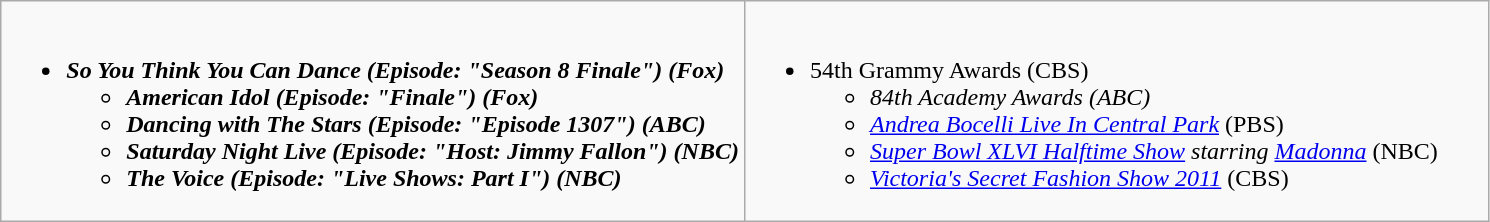<table class="wikitable">
<tr>
<td style="vertical-align:top;" width="50%"><br><ul><li><strong><em>So You Think You Can Dance<em> (Episode: "Season 8 Finale") (Fox)<strong><ul><li></em>American Idol<em> (Episode: "Finale") (Fox)</li><li></em>Dancing with The Stars<em> (Episode: "Episode 1307") (ABC)</li><li></em>Saturday Night Live<em> (Episode: "Host: Jimmy Fallon") (NBC)</li><li></em>The Voice<em> (Episode: "Live Shows: Part I") (NBC)</li></ul></li></ul></td>
<td style="vertical-align:top;" width="50%"><br><ul><li></em></strong>54th Grammy Awards</em> (CBS)</strong><ul><li><em>84th Academy Awards (ABC)</em></li><li><em><a href='#'>Andrea Bocelli Live In Central Park</a></em> (PBS)</li><li><em><a href='#'>Super Bowl XLVI Halftime Show</a> starring <a href='#'>Madonna</a></em> (NBC)</li><li><em><a href='#'>Victoria's Secret Fashion Show 2011</a></em> (CBS)</li></ul></li></ul></td>
</tr>
</table>
